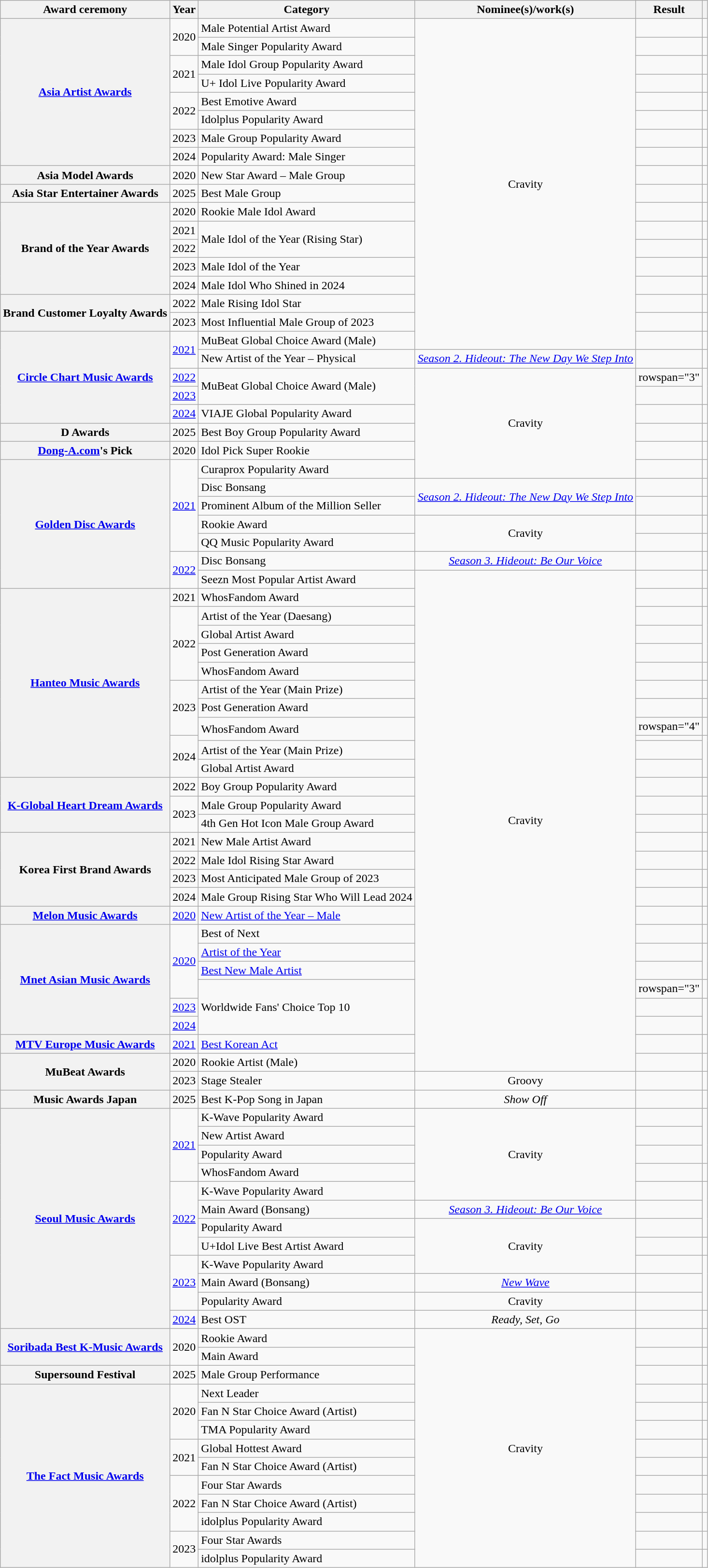<table class="wikitable sortable plainrowheaders">
<tr>
<th scope="col">Award ceremony</th>
<th scope="col">Year</th>
<th scope="col">Category</th>
<th scope="col">Nominee(s)/work(s)</th>
<th scope="col">Result</th>
<th scope="col" class="unsortable"></th>
</tr>
<tr>
<th scope="row" rowspan="8"><a href='#'>Asia Artist Awards</a></th>
<td rowspan="2" align=center>2020</td>
<td>Male Potential Artist Award</td>
<td align=center rowspan="18">Cravity</td>
<td></td>
<td align=center></td>
</tr>
<tr>
<td>Male Singer Popularity Award</td>
<td></td>
<td align=center></td>
</tr>
<tr>
<td rowspan="2" align=center>2021</td>
<td>Male Idol Group Popularity Award</td>
<td></td>
<td align=center></td>
</tr>
<tr>
<td>U+ Idol Live Popularity Award</td>
<td></td>
<td align=center></td>
</tr>
<tr>
<td align=center rowspan="2">2022</td>
<td>Best Emotive Award</td>
<td></td>
<td align=center></td>
</tr>
<tr>
<td>Idolplus Popularity Award</td>
<td></td>
<td align=center></td>
</tr>
<tr>
<td align=center>2023</td>
<td>Male Group Popularity Award</td>
<td></td>
<td align=center></td>
</tr>
<tr>
<td align=center>2024</td>
<td>Popularity Award: Male Singer</td>
<td></td>
<td align=center></td>
</tr>
<tr>
<th scope="row">Asia Model Awards</th>
<td align=center>2020</td>
<td>New Star Award – Male Group</td>
<td></td>
<td align=center></td>
</tr>
<tr>
<th scope="row">Asia Star Entertainer Awards</th>
<td align=center>2025</td>
<td>Best Male Group</td>
<td></td>
<td align=center></td>
</tr>
<tr>
<th scope="row" rowspan="5">Brand of the Year Awards</th>
<td align=center>2020</td>
<td>Rookie Male Idol Award</td>
<td></td>
<td align=center></td>
</tr>
<tr>
<td align=center>2021</td>
<td rowspan="2">Male Idol of the Year (Rising Star)</td>
<td></td>
<td align=center></td>
</tr>
<tr>
<td align=center>2022</td>
<td></td>
<td align=center></td>
</tr>
<tr>
<td align=center>2023</td>
<td>Male Idol of the Year</td>
<td></td>
<td align=center></td>
</tr>
<tr>
<td align=center>2024</td>
<td>Male Idol Who Shined in 2024</td>
<td></td>
<td align=center></td>
</tr>
<tr>
<th scope="row" rowspan="2">Brand Customer Loyalty Awards</th>
<td align=center>2022</td>
<td>Male Rising Idol Star</td>
<td></td>
<td align=center></td>
</tr>
<tr>
<td align=center>2023</td>
<td>Most Influential Male Group of 2023</td>
<td></td>
<td align=center></td>
</tr>
<tr>
<th scope="row" rowspan="6"><a href='#'>Circle Chart Music Awards</a></th>
<td rowspan="2" align=center><a href='#'>2021</a></td>
<td>MuBeat Global Choice Award (Male)</td>
<td></td>
<td align=center></td>
</tr>
<tr>
<td>New Artist of the Year – Physical</td>
<td align=center><em><a href='#'>Season 2. Hideout: The New Day We Step Into</a></em></td>
<td></td>
<td align=center></td>
</tr>
<tr>
<td align=center><a href='#'>2022</a></td>
<td rowspan="3">MuBeat Global Choice Award (Male)</td>
<td align=center rowspan="7">Cravity</td>
<td>rowspan="3" </td>
<td align=center rowspan="3"></td>
</tr>
<tr>
<td align=center><a href='#'>2023</a></td>
</tr>
<tr>
<td align=center rowspan="2"><a href='#'>2024</a></td>
</tr>
<tr>
<td>VIAJE Global Popularity Award</td>
<td></td>
<td align=center></td>
</tr>
<tr>
<th scope="row">D Awards</th>
<td align=center>2025</td>
<td>Best Boy Group Popularity Award</td>
<td></td>
<td align=center></td>
</tr>
<tr>
<th scope="row"><a href='#'>Dong-A.com</a>'s Pick</th>
<td align=center>2020</td>
<td>Idol Pick Super Rookie</td>
<td></td>
<td align=center></td>
</tr>
<tr>
<th scope="row" rowspan="7"><a href='#'>Golden Disc Awards</a></th>
<td rowspan="5" align=center><a href='#'>2021</a></td>
<td>Curaprox Popularity Award</td>
<td></td>
<td align=center></td>
</tr>
<tr>
<td>Disc Bonsang</td>
<td align=center rowspan="2"><em><a href='#'>Season 2. Hideout: The New Day We Step Into</a></em></td>
<td></td>
<td align=center></td>
</tr>
<tr>
<td>Prominent Album of the Million Seller</td>
<td></td>
<td align=center></td>
</tr>
<tr>
<td>Rookie Award</td>
<td align=center rowspan="2">Cravity</td>
<td></td>
<td align=center></td>
</tr>
<tr>
<td>QQ Music Popularity Award</td>
<td></td>
<td align=center></td>
</tr>
<tr>
<td rowspan="2" align=center><a href='#'>2022</a></td>
<td>Disc Bonsang</td>
<td align=center><em><a href='#'>Season 3. Hideout: Be Our Voice</a></em></td>
<td></td>
<td align=center></td>
</tr>
<tr>
<td>Seezn Most Popular Artist Award</td>
<td align=center rowspan="28">Cravity</td>
<td></td>
<td style="text-align:center"></td>
</tr>
<tr>
<th scope="row" rowspan="11"><a href='#'>Hanteo Music Awards</a></th>
<td align=center>2021</td>
<td>WhosFandom Award</td>
<td></td>
<td style="text-align:center"></td>
</tr>
<tr>
<td align=center rowspan="4">2022</td>
<td>Artist of the Year (Daesang)</td>
<td></td>
<td style="text-align:center" rowspan="3"></td>
</tr>
<tr>
<td>Global Artist Award</td>
<td></td>
</tr>
<tr>
<td>Post Generation Award</td>
<td></td>
</tr>
<tr>
<td>WhosFandom Award</td>
<td></td>
<td style="text-align:center"></td>
</tr>
<tr>
<td align=center rowspan="3">2023</td>
<td>Artist of the Year (Main Prize)</td>
<td></td>
<td align=center></td>
</tr>
<tr>
<td>Post Generation Award</td>
<td></td>
<td align=center></td>
</tr>
<tr>
<td rowspan="2">WhosFandom Award</td>
<td>rowspan="4" </td>
<td style="text-align:center"></td>
</tr>
<tr>
<td align=center rowspan="3">2024</td>
<td style="text-align:center"></td>
</tr>
<tr>
<td>Artist of the Year (Main Prize)</td>
<td style="text-align:center"></td>
</tr>
<tr>
<td>Global Artist Award</td>
<td style="text-align:center"></td>
</tr>
<tr>
<th scope="row" rowspan="3"><a href='#'>K-Global Heart Dream Awards</a></th>
<td align=center>2022</td>
<td>Boy Group Popularity Award</td>
<td></td>
<td align=center></td>
</tr>
<tr>
<td align=center rowspan="2">2023</td>
<td>Male Group Popularity Award</td>
<td></td>
<td align=center></td>
</tr>
<tr>
<td>4th Gen Hot Icon Male Group Award</td>
<td></td>
<td align=center></td>
</tr>
<tr>
<th scope="row" rowspan="4">Korea First Brand Awards</th>
<td align=center>2021</td>
<td>New Male Artist Award</td>
<td></td>
<td align=center></td>
</tr>
<tr>
<td align=center>2022</td>
<td>Male Idol Rising Star Award</td>
<td></td>
<td align=center></td>
</tr>
<tr>
<td align=center>2023</td>
<td>Most Anticipated Male Group of 2023</td>
<td></td>
<td align=center></td>
</tr>
<tr>
<td align=center>2024</td>
<td>Male Group Rising Star Who Will Lead 2024</td>
<td></td>
<td align=center></td>
</tr>
<tr>
<th scope="row"><a href='#'>Melon Music Awards</a></th>
<td align=center><a href='#'>2020</a></td>
<td><a href='#'>New Artist of the Year – Male</a></td>
<td></td>
<td align=center></td>
</tr>
<tr>
<th scope="row" rowspan="6"><a href='#'>Mnet Asian Music Awards</a></th>
<td rowspan="4" align=center><a href='#'>2020</a></td>
<td>Best of Next</td>
<td></td>
<td align=center></td>
</tr>
<tr>
<td><a href='#'>Artist of the Year</a></td>
<td></td>
<td rowspan="2" align=center></td>
</tr>
<tr>
<td><a href='#'>Best New Male Artist</a></td>
<td></td>
</tr>
<tr>
<td rowspan="3">Worldwide Fans' Choice Top 10</td>
<td>rowspan="3" </td>
<td align=center></td>
</tr>
<tr>
<td align=center><a href='#'>2023</a></td>
<td align=center></td>
</tr>
<tr>
<td align=center><a href='#'>2024</a></td>
<td align=center></td>
</tr>
<tr>
<th scope="row"><a href='#'>MTV Europe Music Awards</a></th>
<td align=center><a href='#'>2021</a></td>
<td><a href='#'>Best Korean Act</a></td>
<td></td>
<td align=center></td>
</tr>
<tr>
<th scope="row" rowspan="2">MuBeat Awards</th>
<td align=center>2020</td>
<td>Rookie Artist (Male)</td>
<td></td>
<td align=center></td>
</tr>
<tr>
<td align=center>2023</td>
<td>Stage Stealer</td>
<td align=center>Groovy</td>
<td></td>
<td align=center></td>
</tr>
<tr>
<th scope="row">Music Awards Japan</th>
<td align=center>2025</td>
<td>Best K-Pop Song in Japan</td>
<td align=center><em>Show Off</em></td>
<td></td>
<td align=center></td>
</tr>
<tr>
<th scope="row" rowspan="12"><a href='#'>Seoul Music Awards</a></th>
<td rowspan="4" align=center><a href='#'>2021</a></td>
<td>K-Wave Popularity Award</td>
<td align=center rowspan="5">Cravity</td>
<td></td>
<td rowspan="3" align=center></td>
</tr>
<tr>
<td>New Artist Award</td>
<td></td>
</tr>
<tr>
<td>Popularity Award</td>
<td></td>
</tr>
<tr>
<td>WhosFandom Award</td>
<td></td>
<td align=center></td>
</tr>
<tr>
<td rowspan="4" align=center><a href='#'>2022</a></td>
<td>K-Wave Popularity Award</td>
<td></td>
<td rowspan="3" align=center></td>
</tr>
<tr>
<td>Main Award (Bonsang)</td>
<td align=center><em> <a href='#'>Season 3. Hideout: Be Our Voice</a></em></td>
<td></td>
</tr>
<tr>
<td>Popularity Award</td>
<td align=center rowspan="3">Cravity</td>
<td></td>
</tr>
<tr>
<td>U+Idol Live Best Artist Award</td>
<td></td>
<td></td>
</tr>
<tr>
<td rowspan="3" align=center><a href='#'>2023</a></td>
<td>K-Wave Popularity Award</td>
<td></td>
<td rowspan="3" align=center></td>
</tr>
<tr>
<td>Main Award (Bonsang)</td>
<td align=center><em><a href='#'>New Wave</a></em></td>
<td></td>
</tr>
<tr>
<td>Popularity Award</td>
<td align=center>Cravity</td>
<td></td>
</tr>
<tr>
<td align=center><a href='#'>2024</a></td>
<td>Best OST</td>
<td align=center><em>Ready, Set, Go</em></td>
<td></td>
<td align=center></td>
</tr>
<tr>
<th scope="row" rowspan="2"><a href='#'>Soribada Best K-Music Awards</a></th>
<td rowspan="2" align=center>2020</td>
<td>Rookie Award</td>
<td align=center rowspan="13">Cravity</td>
<td></td>
<td align=center></td>
</tr>
<tr>
<td>Main Award</td>
<td></td>
<td align=center></td>
</tr>
<tr>
<th scope="row">Supersound Festival</th>
<td align=center>2025</td>
<td>Male Group Performance</td>
<td></td>
<td align=center></td>
</tr>
<tr>
<th scope="row" rowspan="10"><a href='#'>The Fact Music Awards</a></th>
<td rowspan="3" align=center>2020</td>
<td>Next Leader</td>
<td></td>
<td align=center></td>
</tr>
<tr>
<td>Fan N Star Choice Award (Artist)</td>
<td></td>
<td align=center></td>
</tr>
<tr>
<td>TMA Popularity Award</td>
<td></td>
<td align=center></td>
</tr>
<tr>
<td rowspan="2" align=center>2021</td>
<td>Global Hottest Award</td>
<td></td>
<td align=center></td>
</tr>
<tr>
<td>Fan N Star Choice Award (Artist)</td>
<td></td>
<td align=center></td>
</tr>
<tr>
<td rowspan="3" align=center>2022</td>
<td>Four Star Awards</td>
<td></td>
<td align=center></td>
</tr>
<tr>
<td>Fan N Star Choice Award (Artist)</td>
<td></td>
<td align=center></td>
</tr>
<tr>
<td>idolplus Popularity Award</td>
<td></td>
<td align=center></td>
</tr>
<tr>
<td align=center rowspan="2">2023</td>
<td>Four Star Awards</td>
<td></td>
<td align=center></td>
</tr>
<tr>
<td>idolplus Popularity Award</td>
<td></td>
<td align=center></td>
</tr>
</table>
